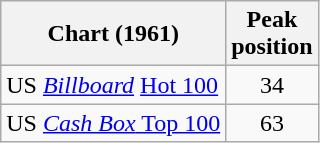<table class="wikitable">
<tr>
<th>Chart (1961)</th>
<th>Peak<br>position</th>
</tr>
<tr>
<td>US <em><a href='#'>Billboard</a></em> <a href='#'>Hot 100</a></td>
<td style="text-align:center;">34</td>
</tr>
<tr>
<td>US <a href='#'><em>Cash Box</em> Top 100</a></td>
<td align="center">63</td>
</tr>
</table>
